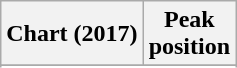<table class="wikitable sortable plainrowheaders" style="text-align:center">
<tr>
<th scope="col">Chart (2017)</th>
<th scope="col">Peak<br> position</th>
</tr>
<tr>
</tr>
<tr>
</tr>
<tr>
</tr>
</table>
